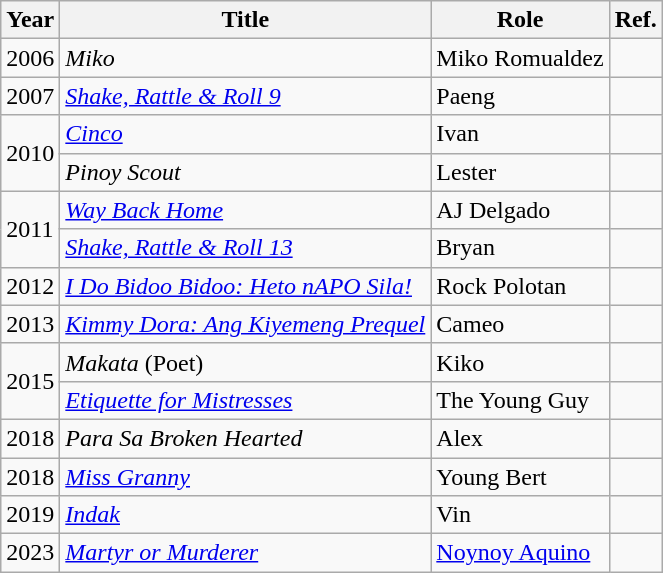<table class="wikitable sortable">
<tr>
<th>Year</th>
<th>Title</th>
<th>Role</th>
<th>Ref.</th>
</tr>
<tr>
<td>2006</td>
<td><em>Miko</em></td>
<td>Miko Romualdez</td>
<td></td>
</tr>
<tr>
<td>2007</td>
<td><em><a href='#'>Shake, Rattle & Roll 9</a></em></td>
<td>Paeng</td>
<td></td>
</tr>
<tr>
<td rowspan="2">2010</td>
<td><em><a href='#'>Cinco</a></em></td>
<td>Ivan</td>
<td></td>
</tr>
<tr>
<td><em>Pinoy Scout</em></td>
<td>Lester</td>
<td></td>
</tr>
<tr>
<td rowspan="2">2011</td>
<td><em><a href='#'>Way Back Home</a></em></td>
<td>AJ Delgado</td>
<td></td>
</tr>
<tr>
<td><em><a href='#'>Shake, Rattle & Roll 13</a></em></td>
<td>Bryan</td>
<td></td>
</tr>
<tr>
<td>2012</td>
<td><em><a href='#'>I Do Bidoo Bidoo: Heto nAPO Sila!</a></em></td>
<td>Rock Polotan</td>
<td></td>
</tr>
<tr>
<td>2013</td>
<td><em><a href='#'>Kimmy Dora: Ang Kiyemeng Prequel</a></em></td>
<td>Cameo</td>
<td></td>
</tr>
<tr>
<td rowspan="2">2015</td>
<td><em>Makata</em> (Poet)</td>
<td>Kiko</td>
<td></td>
</tr>
<tr>
<td><em><a href='#'>Etiquette for Mistresses</a></em></td>
<td>The Young Guy</td>
<td></td>
</tr>
<tr>
<td>2018</td>
<td><em>Para Sa Broken Hearted</em></td>
<td>Alex</td>
<td></td>
</tr>
<tr>
<td>2018</td>
<td><em><a href='#'>Miss Granny</a></em></td>
<td>Young Bert</td>
<td></td>
</tr>
<tr>
<td>2019</td>
<td><em><a href='#'>Indak</a></em></td>
<td>Vin</td>
<td></td>
</tr>
<tr>
<td>2023</td>
<td><em><a href='#'>Martyr or Murderer</a></em></td>
<td><a href='#'>Noynoy Aquino</a></td>
<td></td>
</tr>
</table>
